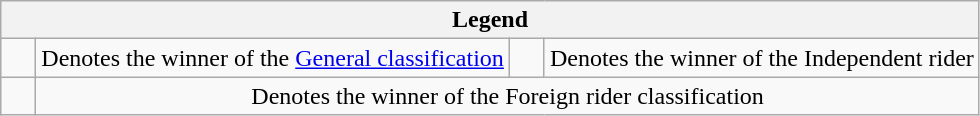<table class="wikitable">
<tr>
<th colspan=4>Legend</th>
</tr>
<tr>
<td>    </td>
<td>Denotes the winner of the <a href='#'>General classification</a></td>
<td>    </td>
<td>Denotes the winner of the Independent rider</td>
</tr>
<tr>
<td style="text-align:center;">    </td>
<td colspan="3" style="text-align:center;">Denotes the winner of the Foreign rider classification</td>
</tr>
</table>
